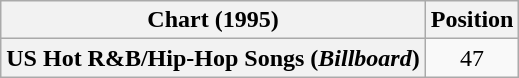<table class="wikitable plainrowheaders" style="text-align:center">
<tr>
<th scope="col">Chart (1995)</th>
<th scope="col">Position</th>
</tr>
<tr>
<th scope="row">US Hot R&B/Hip-Hop Songs (<em>Billboard</em>)<br></th>
<td>47</td>
</tr>
</table>
